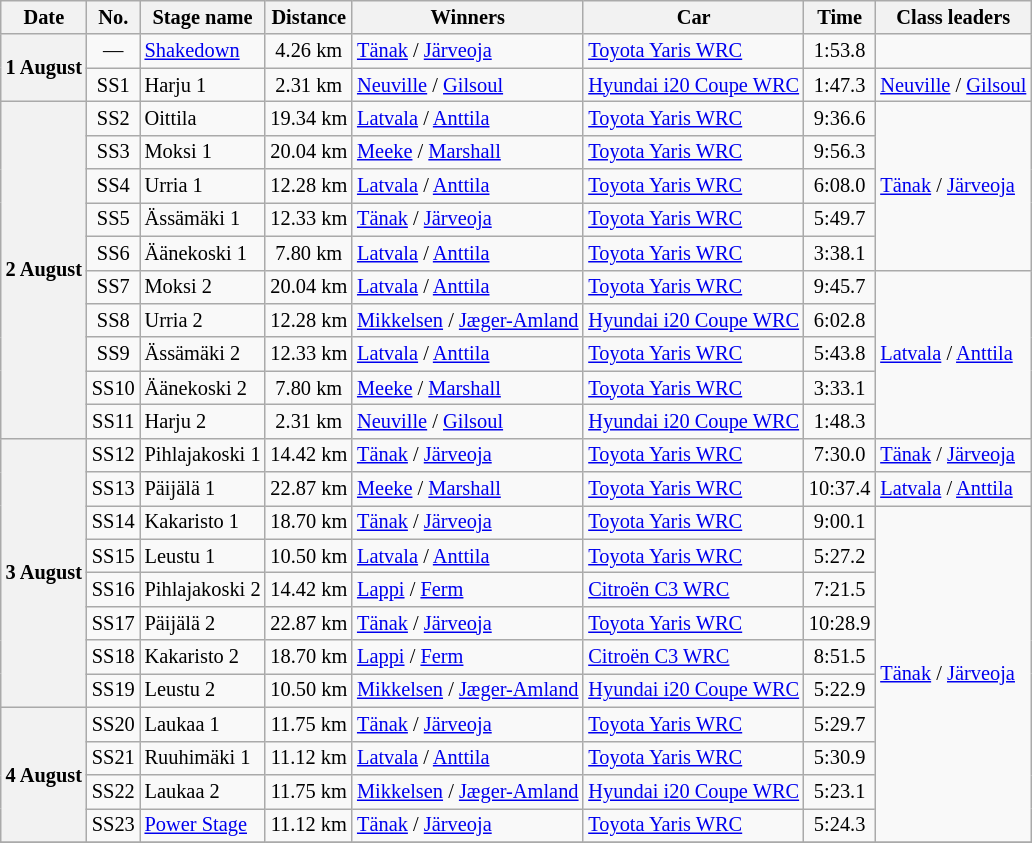<table class="wikitable" style="font-size: 85%;">
<tr>
<th>Date</th>
<th>No.</th>
<th>Stage name</th>
<th>Distance</th>
<th>Winners</th>
<th>Car</th>
<th>Time</th>
<th>Class leaders</th>
</tr>
<tr>
<th nowrap rowspan="2">1 August</th>
<td align="center">—</td>
<td nowrap><a href='#'>Shakedown</a></td>
<td align="center">4.26 km</td>
<td><a href='#'>Tänak</a> / <a href='#'>Järveoja</a></td>
<td><a href='#'>Toyota Yaris WRC</a></td>
<td align="center">1:53.8</td>
<td></td>
</tr>
<tr>
<td align="center">SS1</td>
<td>Harju 1</td>
<td align="center">2.31 km</td>
<td><a href='#'>Neuville</a> / <a href='#'>Gilsoul</a></td>
<td nowrap><a href='#'>Hyundai i20 Coupe WRC</a></td>
<td align="center">1:47.3</td>
<td nowrap><a href='#'>Neuville</a> / <a href='#'>Gilsoul</a></td>
</tr>
<tr>
<th rowspan="10">2 August</th>
<td align="center">SS2</td>
<td>Oittila</td>
<td align="center">19.34 km</td>
<td><a href='#'>Latvala</a> / <a href='#'>Anttila</a></td>
<td><a href='#'>Toyota Yaris WRC</a></td>
<td align="center">9:36.6</td>
<td rowspan="5" nowrap><a href='#'>Tänak</a> / <a href='#'>Järveoja</a></td>
</tr>
<tr>
<td align="center">SS3</td>
<td>Moksi 1</td>
<td align="center">20.04 km</td>
<td><a href='#'>Meeke</a> / <a href='#'>Marshall</a></td>
<td><a href='#'>Toyota Yaris WRC</a></td>
<td align="center">9:56.3</td>
</tr>
<tr>
<td align="center">SS4</td>
<td>Urria 1</td>
<td align="center">12.28 km</td>
<td><a href='#'>Latvala</a> / <a href='#'>Anttila</a></td>
<td><a href='#'>Toyota Yaris WRC</a></td>
<td align="center">6:08.0</td>
</tr>
<tr>
<td align="center">SS5</td>
<td>Ässämäki 1</td>
<td align="center">12.33 km</td>
<td><a href='#'>Tänak</a> / <a href='#'>Järveoja</a></td>
<td><a href='#'>Toyota Yaris WRC</a></td>
<td align="center">5:49.7</td>
</tr>
<tr>
<td align="center">SS6</td>
<td>Äänekoski 1</td>
<td align="center">7.80 km</td>
<td><a href='#'>Latvala</a> / <a href='#'>Anttila</a></td>
<td><a href='#'>Toyota Yaris WRC</a></td>
<td align="center">3:38.1</td>
</tr>
<tr>
<td align="center">SS7</td>
<td>Moksi 2</td>
<td align="center">20.04 km</td>
<td><a href='#'>Latvala</a> / <a href='#'>Anttila</a></td>
<td><a href='#'>Toyota Yaris WRC</a></td>
<td align="center">9:45.7</td>
<td nowrap rowspan="5"><a href='#'>Latvala</a> / <a href='#'>Anttila</a></td>
</tr>
<tr>
<td align="center">SS8</td>
<td>Urria 2</td>
<td align="center">12.28 km</td>
<td nowrap><a href='#'>Mikkelsen</a> / <a href='#'>Jæger-Amland</a></td>
<td><a href='#'>Hyundai i20 Coupe WRC</a></td>
<td align="center">6:02.8</td>
</tr>
<tr>
<td align="center">SS9</td>
<td>Ässämäki 2</td>
<td align="center">12.33 km</td>
<td><a href='#'>Latvala</a> / <a href='#'>Anttila</a></td>
<td><a href='#'>Toyota Yaris WRC</a></td>
<td align="center">5:43.8</td>
</tr>
<tr>
<td align="center">SS10</td>
<td>Äänekoski 2</td>
<td align="center">7.80 km</td>
<td><a href='#'>Meeke</a> / <a href='#'>Marshall</a></td>
<td><a href='#'>Toyota Yaris WRC</a></td>
<td align="center">3:33.1</td>
</tr>
<tr>
<td align="center">SS11</td>
<td>Harju 2</td>
<td align="center">2.31 km</td>
<td><a href='#'>Neuville</a> / <a href='#'>Gilsoul</a></td>
<td><a href='#'>Hyundai i20 Coupe WRC</a></td>
<td align="center">1:48.3</td>
</tr>
<tr>
<th rowspan="8">3 August</th>
<td align="center">SS12</td>
<td>Pihlajakoski 1</td>
<td align="center">14.42 km</td>
<td><a href='#'>Tänak</a> / <a href='#'>Järveoja</a></td>
<td><a href='#'>Toyota Yaris WRC</a></td>
<td align="center">7:30.0</td>
<td><a href='#'>Tänak</a> / <a href='#'>Järveoja</a></td>
</tr>
<tr>
<td align="center">SS13</td>
<td>Päijälä 1</td>
<td align="center">22.87 km</td>
<td><a href='#'>Meeke</a> / <a href='#'>Marshall</a></td>
<td><a href='#'>Toyota Yaris WRC</a></td>
<td align="center">10:37.4</td>
<td><a href='#'>Latvala</a> / <a href='#'>Anttila</a></td>
</tr>
<tr>
<td align="center">SS14</td>
<td>Kakaristo 1</td>
<td align="center">18.70 km</td>
<td><a href='#'>Tänak</a> / <a href='#'>Järveoja</a></td>
<td><a href='#'>Toyota Yaris WRC</a></td>
<td align="center">9:00.1</td>
<td rowspan="10"><a href='#'>Tänak</a> / <a href='#'>Järveoja</a></td>
</tr>
<tr>
<td align="center">SS15</td>
<td>Leustu 1</td>
<td align="center">10.50 km</td>
<td><a href='#'>Latvala</a> / <a href='#'>Anttila</a></td>
<td><a href='#'>Toyota Yaris WRC</a></td>
<td align="center">5:27.2</td>
</tr>
<tr>
<td align="center">SS16</td>
<td>Pihlajakoski 2</td>
<td align="center">14.42 km</td>
<td><a href='#'>Lappi</a> / <a href='#'>Ferm</a></td>
<td><a href='#'>Citroën C3 WRC</a></td>
<td align="center">7:21.5</td>
</tr>
<tr>
<td align="center">SS17</td>
<td>Päijälä 2</td>
<td align="center">22.87 km</td>
<td><a href='#'>Tänak</a> / <a href='#'>Järveoja</a></td>
<td><a href='#'>Toyota Yaris WRC</a></td>
<td align="center">10:28.9</td>
</tr>
<tr>
<td align="center">SS18</td>
<td>Kakaristo 2</td>
<td align="center">18.70 km</td>
<td><a href='#'>Lappi</a> / <a href='#'>Ferm</a></td>
<td><a href='#'>Citroën C3 WRC</a></td>
<td align="center">8:51.5</td>
</tr>
<tr>
<td align="center">SS19</td>
<td>Leustu 2</td>
<td align="center">10.50 km</td>
<td nowrap><a href='#'>Mikkelsen</a> / <a href='#'>Jæger-Amland</a></td>
<td><a href='#'>Hyundai i20 Coupe WRC</a></td>
<td align="center">5:22.9</td>
</tr>
<tr>
<th rowspan="4">4 August</th>
<td align="center">SS20</td>
<td>Laukaa 1</td>
<td align="center">11.75 km</td>
<td><a href='#'>Tänak</a> / <a href='#'>Järveoja</a></td>
<td><a href='#'>Toyota Yaris WRC</a></td>
<td align="center">5:29.7</td>
</tr>
<tr>
<td align="center">SS21</td>
<td>Ruuhimäki 1</td>
<td align="center">11.12 km</td>
<td><a href='#'>Latvala</a> / <a href='#'>Anttila</a></td>
<td><a href='#'>Toyota Yaris WRC</a></td>
<td align="center">5:30.9</td>
</tr>
<tr>
<td align="center">SS22</td>
<td>Laukaa 2</td>
<td align="center">11.75 km</td>
<td><a href='#'>Mikkelsen</a> / <a href='#'>Jæger-Amland</a></td>
<td><a href='#'>Hyundai i20 Coupe WRC</a></td>
<td align="center">5:23.1</td>
</tr>
<tr>
<td align="center">SS23</td>
<td nowrap><a href='#'>Power Stage</a></td>
<td align="center">11.12 km</td>
<td><a href='#'>Tänak</a> / <a href='#'>Järveoja</a></td>
<td><a href='#'>Toyota Yaris WRC</a></td>
<td align="center">5:24.3</td>
</tr>
<tr>
</tr>
</table>
